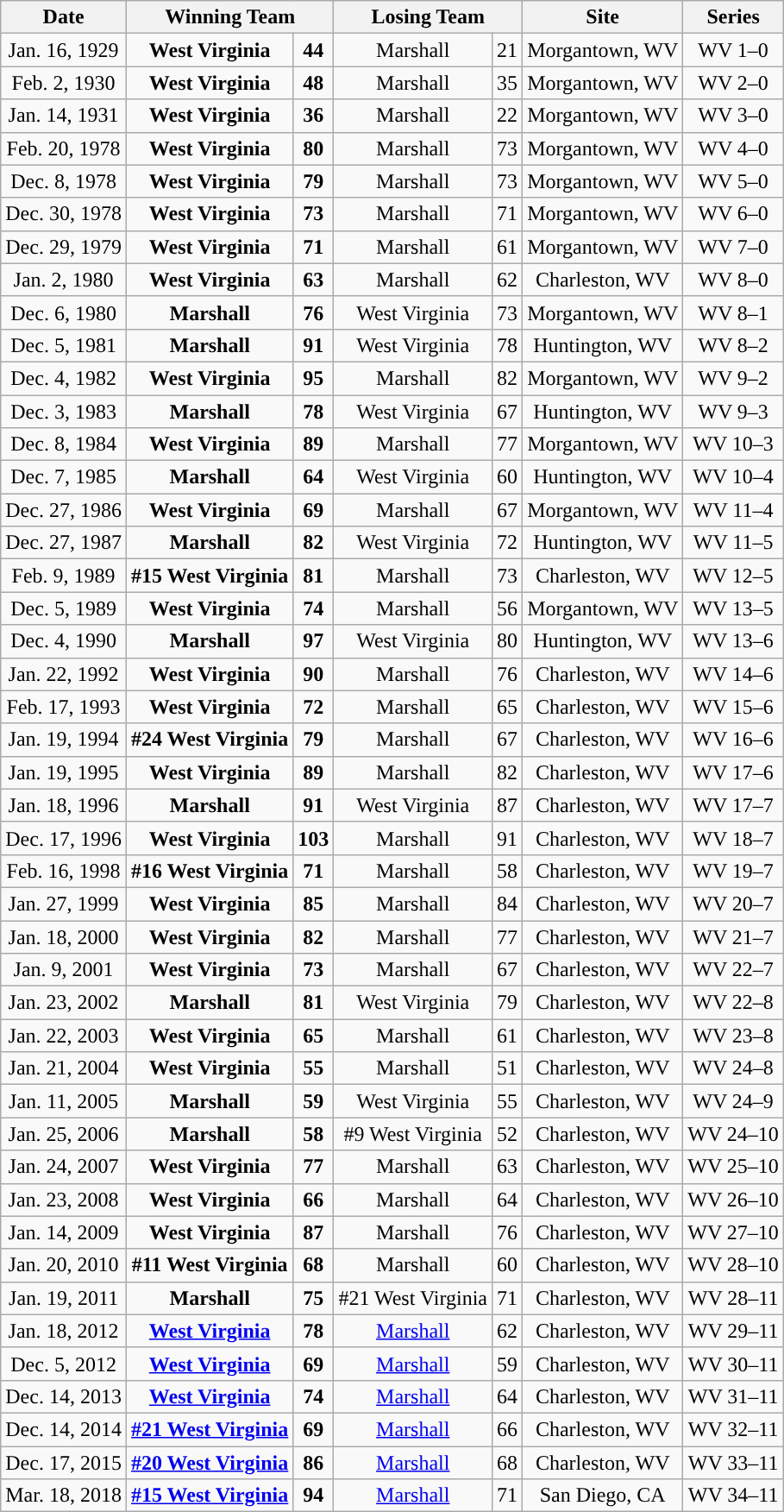<table class="wikitable">
<tr>
<th bgcolor="#e5e5e5">Date</th>
<th colspan="2" bgcolor="#e5e5e5">Winning Team</th>
<th colspan="2" bgcolor="#e5e5e5">Losing Team</th>
<th bgcolor="#e5e5e5">Site</th>
<th bgcolor="#e5e5e5">Series</th>
</tr>
<tr align=center>
<td>Jan. 16, 1929</td>
<td><strong>West Virginia</strong></td>
<td><strong>44</strong></td>
<td>Marshall</td>
<td>21</td>
<td>Morgantown, WV</td>
<td>WV 1–0</td>
</tr>
<tr align=center>
<td>Feb. 2, 1930</td>
<td><strong>West Virginia</strong></td>
<td><strong>48</strong></td>
<td>Marshall</td>
<td>35</td>
<td>Morgantown, WV</td>
<td>WV 2–0</td>
</tr>
<tr align=center |->
<td>Jan. 14, 1931</td>
<td><strong>West Virginia</strong></td>
<td><strong>36</strong></td>
<td>Marshall</td>
<td>22</td>
<td>Morgantown, WV</td>
<td>WV 3–0</td>
</tr>
<tr align=center>
<td>Feb. 20, 1978</td>
<td><strong>West Virginia</strong></td>
<td><strong>80</strong></td>
<td>Marshall</td>
<td>73</td>
<td>Morgantown, WV</td>
<td>WV 4–0</td>
</tr>
<tr align=center>
<td>Dec. 8, 1978</td>
<td><strong>West Virginia</strong></td>
<td><strong>79</strong></td>
<td>Marshall</td>
<td>73</td>
<td>Morgantown, WV</td>
<td>WV 5–0</td>
</tr>
<tr align=center>
<td>Dec. 30, 1978</td>
<td><strong>West Virginia</strong></td>
<td><strong>73</strong></td>
<td>Marshall</td>
<td>71</td>
<td>Morgantown, WV</td>
<td>WV 6–0</td>
</tr>
<tr align=center>
<td>Dec. 29, 1979</td>
<td><strong>West Virginia</strong></td>
<td><strong>71</strong></td>
<td>Marshall</td>
<td>61</td>
<td>Morgantown, WV</td>
<td>WV 7–0</td>
</tr>
<tr align=center>
<td>Jan. 2, 1980</td>
<td><strong>West Virginia</strong></td>
<td><strong>63</strong></td>
<td>Marshall</td>
<td>62</td>
<td>Charleston, WV</td>
<td>WV 8–0</td>
</tr>
<tr align=center>
<td>Dec. 6, 1980</td>
<td><strong>Marshall</strong></td>
<td><strong>76</strong></td>
<td>West Virginia</td>
<td>73</td>
<td>Morgantown, WV</td>
<td>WV 8–1</td>
</tr>
<tr align=center>
<td>Dec. 5, 1981</td>
<td><strong>Marshall</strong></td>
<td><strong>91</strong></td>
<td>West Virginia</td>
<td>78</td>
<td>Huntington, WV</td>
<td>WV 8–2</td>
</tr>
<tr align=center>
<td>Dec. 4, 1982</td>
<td><strong>West Virginia</strong></td>
<td><strong>95</strong></td>
<td>Marshall</td>
<td>82</td>
<td>Morgantown, WV</td>
<td>WV 9–2</td>
</tr>
<tr align=center>
<td>Dec. 3, 1983</td>
<td><strong>Marshall</strong></td>
<td><strong>78</strong></td>
<td>West Virginia</td>
<td>67</td>
<td>Huntington, WV</td>
<td>WV 9–3</td>
</tr>
<tr align=center>
<td>Dec. 8, 1984</td>
<td><strong>West Virginia</strong></td>
<td><strong>89</strong></td>
<td>Marshall</td>
<td>77</td>
<td>Morgantown, WV</td>
<td>WV 10–3</td>
</tr>
<tr align=center>
<td>Dec. 7, 1985</td>
<td><strong>Marshall</strong></td>
<td><strong>64</strong></td>
<td>West Virginia</td>
<td>60</td>
<td>Huntington, WV</td>
<td>WV 10–4</td>
</tr>
<tr align=center>
<td>Dec. 27, 1986</td>
<td><strong>West Virginia</strong></td>
<td><strong>69</strong></td>
<td>Marshall</td>
<td>67</td>
<td>Morgantown, WV</td>
<td>WV 11–4</td>
</tr>
<tr align=center>
<td>Dec. 27, 1987</td>
<td><strong>Marshall</strong></td>
<td><strong>82</strong></td>
<td>West Virginia</td>
<td>72</td>
<td>Huntington, WV</td>
<td>WV 11–5</td>
</tr>
<tr align=center>
<td>Feb. 9, 1989</td>
<td><strong>#15 West Virginia</strong></td>
<td><strong>81</strong></td>
<td>Marshall</td>
<td>73</td>
<td>Charleston, WV</td>
<td>WV 12–5</td>
</tr>
<tr align=center>
<td>Dec. 5, 1989</td>
<td><strong>West Virginia</strong></td>
<td><strong>74</strong></td>
<td>Marshall</td>
<td>56</td>
<td>Morgantown, WV</td>
<td>WV 13–5</td>
</tr>
<tr align=center>
<td>Dec. 4, 1990</td>
<td><strong>Marshall</strong></td>
<td><strong>97</strong></td>
<td>West Virginia</td>
<td>80</td>
<td>Huntington, WV</td>
<td>WV 13–6</td>
</tr>
<tr align=center>
<td>Jan. 22, 1992</td>
<td><strong>West Virginia</strong></td>
<td><strong>90</strong></td>
<td>Marshall</td>
<td>76</td>
<td>Charleston, WV</td>
<td>WV 14–6</td>
</tr>
<tr align=center>
<td>Feb. 17, 1993</td>
<td><strong>West Virginia</strong></td>
<td><strong>72</strong></td>
<td>Marshall</td>
<td>65</td>
<td>Charleston, WV</td>
<td>WV 15–6</td>
</tr>
<tr align=center>
<td>Jan. 19, 1994</td>
<td><strong>#24 West Virginia</strong></td>
<td><strong>79</strong></td>
<td>Marshall</td>
<td>67</td>
<td>Charleston, WV</td>
<td>WV 16–6</td>
</tr>
<tr align=center>
<td>Jan. 19, 1995</td>
<td><strong>West Virginia</strong></td>
<td><strong>89</strong></td>
<td>Marshall</td>
<td>82</td>
<td>Charleston, WV</td>
<td>WV 17–6</td>
</tr>
<tr align=center>
<td>Jan. 18, 1996</td>
<td><strong>Marshall</strong></td>
<td><strong>91</strong></td>
<td>West Virginia</td>
<td>87</td>
<td>Charleston, WV</td>
<td>WV 17–7</td>
</tr>
<tr align=center>
<td>Dec. 17, 1996</td>
<td><strong>West Virginia</strong></td>
<td><strong>103</strong></td>
<td>Marshall</td>
<td>91</td>
<td>Charleston, WV</td>
<td>WV 18–7</td>
</tr>
<tr align=center>
<td>Feb. 16, 1998</td>
<td><strong>#16 West Virginia</strong></td>
<td><strong>71</strong></td>
<td>Marshall</td>
<td>58</td>
<td>Charleston, WV</td>
<td>WV 19–7</td>
</tr>
<tr align=center>
<td>Jan. 27, 1999</td>
<td><strong>West Virginia</strong></td>
<td><strong>85</strong></td>
<td>Marshall</td>
<td>84</td>
<td>Charleston, WV</td>
<td>WV 20–7</td>
</tr>
<tr align=center>
<td>Jan. 18, 2000</td>
<td><strong>West Virginia</strong></td>
<td><strong>82</strong></td>
<td>Marshall</td>
<td>77</td>
<td>Charleston, WV</td>
<td>WV 21–7</td>
</tr>
<tr align=center>
<td>Jan. 9, 2001</td>
<td><strong>West Virginia</strong></td>
<td><strong>73</strong></td>
<td>Marshall</td>
<td>67</td>
<td>Charleston, WV</td>
<td>WV 22–7</td>
</tr>
<tr align=center>
<td>Jan. 23, 2002</td>
<td><strong>Marshall</strong></td>
<td><strong>81</strong></td>
<td>West Virginia</td>
<td>79</td>
<td>Charleston, WV</td>
<td>WV 22–8</td>
</tr>
<tr align=center>
<td>Jan. 22, 2003</td>
<td><strong>West Virginia</strong></td>
<td><strong>65</strong></td>
<td>Marshall</td>
<td>61</td>
<td>Charleston, WV</td>
<td>WV 23–8</td>
</tr>
<tr align=center>
<td>Jan. 21, 2004</td>
<td><strong>West Virginia</strong></td>
<td><strong>55</strong></td>
<td>Marshall</td>
<td>51</td>
<td>Charleston, WV</td>
<td>WV 24–8</td>
</tr>
<tr align=center>
<td>Jan. 11, 2005</td>
<td><strong>Marshall</strong></td>
<td><strong>59</strong></td>
<td>West Virginia</td>
<td>55</td>
<td>Charleston, WV</td>
<td>WV 24–9</td>
</tr>
<tr align=center>
<td>Jan. 25, 2006</td>
<td><strong>Marshall</strong></td>
<td><strong>58</strong></td>
<td>#9 West Virginia</td>
<td>52</td>
<td>Charleston, WV</td>
<td>WV 24–10</td>
</tr>
<tr align=center>
<td>Jan. 24, 2007</td>
<td><strong>West Virginia</strong></td>
<td><strong>77</strong></td>
<td>Marshall</td>
<td>63</td>
<td>Charleston, WV</td>
<td>WV 25–10</td>
</tr>
<tr align=center>
<td>Jan. 23, 2008</td>
<td><strong>West Virginia</strong></td>
<td><strong>66</strong></td>
<td>Marshall</td>
<td>64</td>
<td>Charleston, WV</td>
<td>WV 26–10</td>
</tr>
<tr align=center>
<td>Jan. 14, 2009</td>
<td><strong>West Virginia</strong></td>
<td><strong>87</strong></td>
<td>Marshall</td>
<td>76</td>
<td>Charleston, WV</td>
<td>WV 27–10</td>
</tr>
<tr align=center>
<td>Jan. 20, 2010</td>
<td><strong>#11 West Virginia</strong></td>
<td><strong>68</strong></td>
<td>Marshall</td>
<td>60</td>
<td>Charleston, WV</td>
<td>WV 28–10</td>
</tr>
<tr align=center>
<td>Jan. 19, 2011</td>
<td><strong>Marshall</strong></td>
<td><strong>75</strong></td>
<td>#21 West Virginia</td>
<td>71</td>
<td>Charleston, WV</td>
<td>WV 28–11</td>
</tr>
<tr align=center>
<td>Jan. 18, 2012</td>
<td><a href='#'><span><strong>West Virginia</strong> </span></a></td>
<td><strong>78</strong></td>
<td><a href='#'><span>Marshall</span></a></td>
<td>62</td>
<td>Charleston, WV</td>
<td>WV 29–11</td>
</tr>
<tr align=center>
<td>Dec. 5, 2012</td>
<td><a href='#'><span><strong>West Virginia</strong> </span></a></td>
<td><strong>69</strong></td>
<td><a href='#'><span>Marshall</span></a></td>
<td>59</td>
<td>Charleston, WV</td>
<td>WV 30–11</td>
</tr>
<tr align=center>
<td>Dec. 14, 2013</td>
<td><a href='#'><span><strong>West Virginia</strong> </span></a></td>
<td><strong>74</strong></td>
<td><a href='#'><span>Marshall</span></a></td>
<td>64</td>
<td>Charleston, WV</td>
<td>WV 31–11</td>
</tr>
<tr align=center>
<td>Dec. 14, 2014</td>
<td><a href='#'><span><strong>#21 West Virginia</strong> </span></a></td>
<td><strong>69</strong></td>
<td><a href='#'><span>Marshall</span></a></td>
<td>66</td>
<td>Charleston, WV</td>
<td>WV 32–11</td>
</tr>
<tr align=center>
<td>Dec. 17, 2015</td>
<td><a href='#'><span><strong>#20 West Virginia</strong> </span></a></td>
<td><strong>86</strong></td>
<td><a href='#'><span>Marshall</span></a></td>
<td>68</td>
<td>Charleston, WV</td>
<td>WV 33–11</td>
</tr>
<tr align=center>
<td>Mar. 18, 2018</td>
<td><a href='#'><span><strong>#15 West Virginia</strong> </span></a></td>
<td><strong>94</strong></td>
<td><a href='#'><span>Marshall</span></a></td>
<td>71</td>
<td>San Diego, CA</td>
<td>WV 34–11</td>
</tr>
</table>
